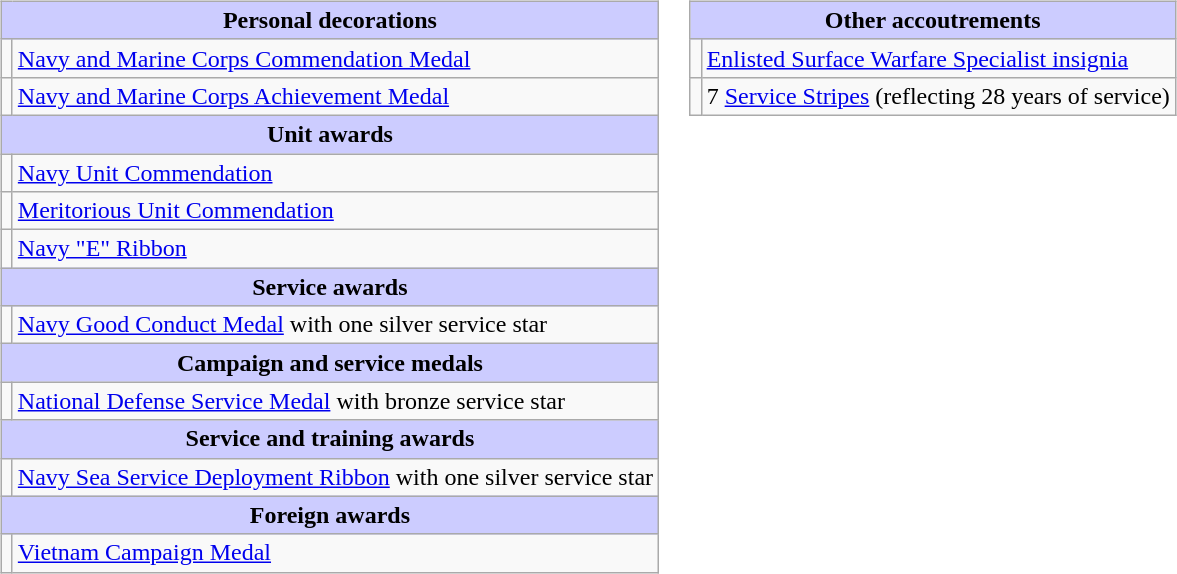<table style="width=100%;">
<tr>
<td valign="top"><br><table class="wikitable">
<tr style="background:#ccf; text-align:center;">
<td colspan=2><strong>Personal decorations</strong></td>
</tr>
<tr>
<td></td>
<td><a href='#'>Navy and Marine Corps Commendation Medal</a></td>
</tr>
<tr>
<td></td>
<td><a href='#'>Navy and Marine Corps Achievement Medal</a></td>
</tr>
<tr style="background:#ccf; text-align:center;">
<td colspan=2><strong>Unit awards</strong></td>
</tr>
<tr>
<td></td>
<td><a href='#'>Navy Unit Commendation</a></td>
</tr>
<tr>
<td></td>
<td><a href='#'>Meritorious Unit Commendation</a></td>
</tr>
<tr>
<td></td>
<td><a href='#'>Navy "E" Ribbon</a></td>
</tr>
<tr style="background:#ccf; text-align:center;">
<td colspan=2><strong>Service awards</strong></td>
</tr>
<tr>
<td></td>
<td><a href='#'>Navy Good Conduct Medal</a> with one silver service star</td>
</tr>
<tr style="background:#ccf; text-align:center;">
<td colspan=2><strong>Campaign and service medals</strong></td>
</tr>
<tr>
<td></td>
<td><a href='#'>National Defense Service Medal</a> with bronze service star</td>
</tr>
<tr style="background:#ccf; text-align:center;">
<td colspan=2><strong>Service and training awards</strong></td>
</tr>
<tr>
<td></td>
<td><a href='#'>Navy Sea Service Deployment Ribbon</a> with one silver service star</td>
</tr>
<tr style="background:#ccf; text-align:center;">
<td colspan=2><strong>Foreign awards</strong></td>
</tr>
<tr>
<td></td>
<td><a href='#'>Vietnam Campaign Medal</a></td>
</tr>
</table>
</td>
<td valign="top"><br><table class="wikitable">
<tr style="background:#ccf; text-align:center;">
<td colspan=2><strong>Other accoutrements</strong></td>
</tr>
<tr>
<td align=center></td>
<td><a href='#'>Enlisted Surface Warfare Specialist insignia</a></td>
</tr>
<tr>
<td align=center></td>
<td>7 <a href='#'>Service Stripes</a> (reflecting 28 years of service)</td>
</tr>
</table>
</td>
</tr>
</table>
